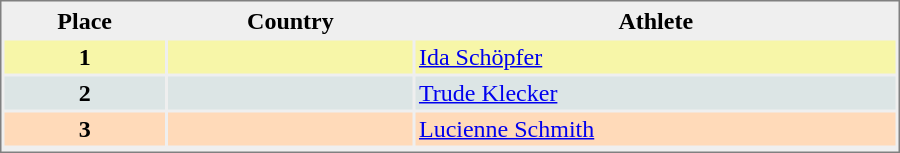<table style="border-style:solid;border-width:1px;border-color:#808080;background-color:#EFEFEF" cellspacing="2" cellpadding="2" width="600"">
<tr bgcolor="#EFEFEF">
<th>Place</th>
<th>Country</th>
<th>Athlete</th>
</tr>
<tr align="center" valign="top" bgcolor="#F7F6A8">
<th>1</th>
<td align=left></td>
<td align="left"><a href='#'>Ida Schöpfer</a></td>
</tr>
<tr align="center" valign="top" bgcolor="#DCE5E5">
<th>2</th>
<td align=left></td>
<td align="left"><a href='#'>Trude Klecker</a></td>
</tr>
<tr align="center" valign="top" bgcolor="#FFDAB9">
<th>3</th>
<td align=left></td>
<td align="left"><a href='#'>Lucienne Schmith</a></td>
</tr>
<tr align="center" valign="top" bgcolor="#FFFFFF">
</tr>
</table>
